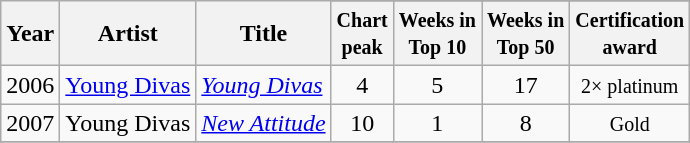<table class="wikitable">
<tr>
<th rowspan="2">Year</th>
<th rowspan="2">Artist</th>
<th rowspan="2">Title</th>
</tr>
<tr>
<th><small>Chart<br>peak</small></th>
<th><small>Weeks in<br>Top 10</small></th>
<th><small>Weeks in<br>Top 50</small></th>
<th><small>Certification<br>award</small></th>
</tr>
<tr>
<td>2006</td>
<td><a href='#'>Young Divas</a></td>
<td><em><a href='#'>Young Divas</a></em></td>
<td style="text-align:center;">4</td>
<td style="text-align:center;">5</td>
<td style="text-align:center;">17</td>
<td style="text-align:center;"><small>2× platinum</small></td>
</tr>
<tr>
<td>2007</td>
<td>Young Divas</td>
<td><em><a href='#'>New Attitude</a></em></td>
<td style="text-align:center;">10</td>
<td style="text-align:center;">1</td>
<td style="text-align:center;">8</td>
<td style="text-align:center;"><small>Gold</small></td>
</tr>
<tr>
</tr>
</table>
